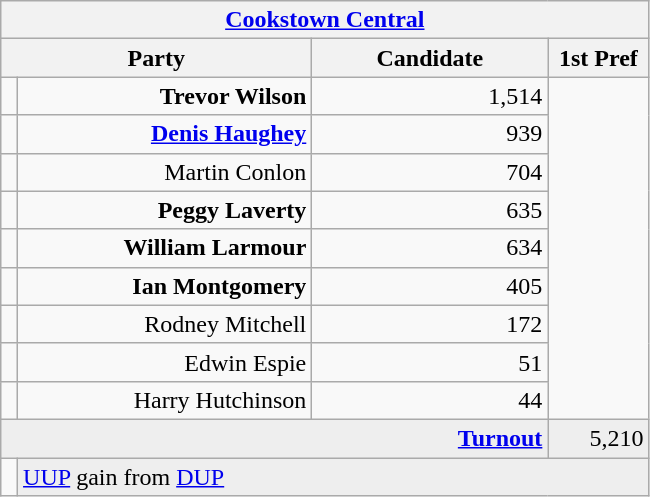<table class="wikitable">
<tr>
<th colspan="4" align="center"><a href='#'>Cookstown Central</a></th>
</tr>
<tr>
<th colspan="2" align="center" width=200>Party</th>
<th width=150>Candidate</th>
<th width=60>1st Pref</th>
</tr>
<tr>
<td></td>
<td align="right"><strong>Trevor Wilson</strong></td>
<td align="right">1,514</td>
</tr>
<tr>
<td></td>
<td align="right"><strong><a href='#'>Denis Haughey</a></strong></td>
<td align="right">939</td>
</tr>
<tr>
<td></td>
<td align="right">Martin Conlon</td>
<td align="right">704</td>
</tr>
<tr>
<td></td>
<td align="right"><strong>Peggy Laverty</strong></td>
<td align="right">635</td>
</tr>
<tr>
<td></td>
<td align="right"><strong>William Larmour</strong></td>
<td align="right">634</td>
</tr>
<tr>
<td></td>
<td align="right"><strong>Ian Montgomery</strong></td>
<td align="right">405</td>
</tr>
<tr>
<td></td>
<td align="right">Rodney Mitchell</td>
<td align="right">172</td>
</tr>
<tr>
<td></td>
<td align="right">Edwin Espie</td>
<td align="right">51</td>
</tr>
<tr>
<td></td>
<td align="right">Harry Hutchinson</td>
<td align="right">44</td>
</tr>
<tr bgcolor="EEEEEE">
<td colspan=3 align="right"><strong><a href='#'>Turnout</a></strong></td>
<td align="right">5,210</td>
</tr>
<tr>
<td bgcolor=></td>
<td colspan=3 bgcolor="EEEEEE"><a href='#'>UUP</a> gain from <a href='#'>DUP</a></td>
</tr>
</table>
